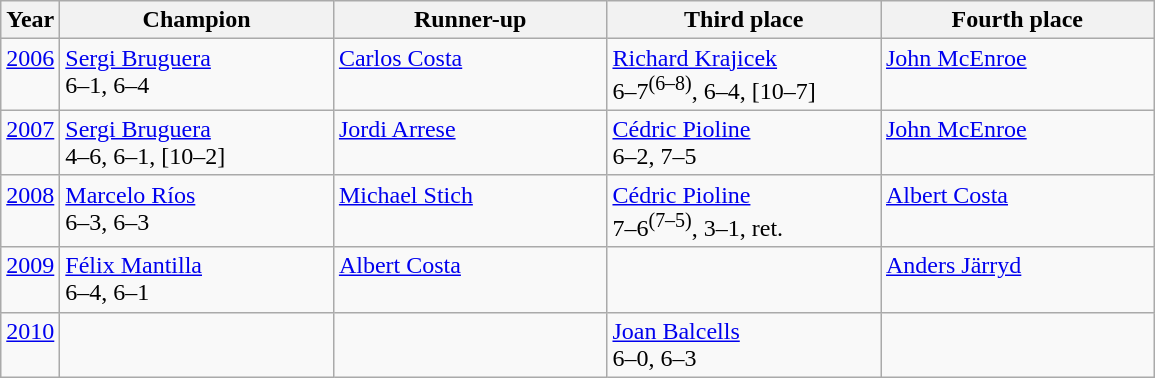<table class=wikitable>
<tr>
<th style="width:5px">Year</th>
<th style="width:175px">Champion</th>
<th style="width:175px">Runner-up</th>
<th style="width:175px">Third place</th>
<th style="width:175px">Fourth place</th>
</tr>
<tr valign=top>
<td><a href='#'>2006</a></td>
<td> <a href='#'>Sergi Bruguera</a><br>6–1, 6–4</td>
<td> <a href='#'>Carlos Costa</a></td>
<td> <a href='#'>Richard Krajicek</a><br>6–7<sup>(6–8)</sup>, 6–4, [10–7]</td>
<td> <a href='#'>John McEnroe</a></td>
</tr>
<tr valign=top>
<td><a href='#'>2007</a></td>
<td> <a href='#'>Sergi Bruguera</a><br>4–6, 6–1, [10–2]</td>
<td> <a href='#'>Jordi Arrese</a></td>
<td> <a href='#'>Cédric Pioline</a><br>6–2, 7–5</td>
<td> <a href='#'>John McEnroe</a></td>
</tr>
<tr valign=top>
<td><a href='#'>2008</a></td>
<td> <a href='#'>Marcelo Ríos</a><br>6–3, 6–3</td>
<td> <a href='#'>Michael Stich</a></td>
<td> <a href='#'>Cédric Pioline</a><br>7–6<sup>(7–5)</sup>, 3–1, ret.</td>
<td> <a href='#'>Albert Costa</a></td>
</tr>
<tr valign=top>
<td><a href='#'>2009</a></td>
<td> <a href='#'>Félix Mantilla</a><br>6–4, 6–1</td>
<td> <a href='#'>Albert Costa</a></td>
<td></td>
<td> <a href='#'>Anders Järryd</a></td>
</tr>
<tr valign=top>
<td><a href='#'>2010</a></td>
<td></td>
<td></td>
<td> <a href='#'>Joan Balcells</a><br>6–0, 6–3</td>
<td></td>
</tr>
</table>
